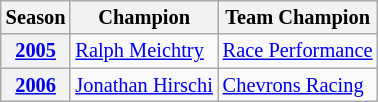<table class="wikitable" style="font-size:85%;">
<tr>
<th>Season</th>
<th>Champion</th>
<th>Team Champion</th>
</tr>
<tr>
<th><a href='#'>2005</a></th>
<td> <a href='#'>Ralph Meichtry</a></td>
<td> <a href='#'>Race Performance</a></td>
</tr>
<tr>
<th><a href='#'>2006</a></th>
<td> <a href='#'>Jonathan Hirschi</a></td>
<td> <a href='#'>Chevrons Racing</a></td>
</tr>
</table>
